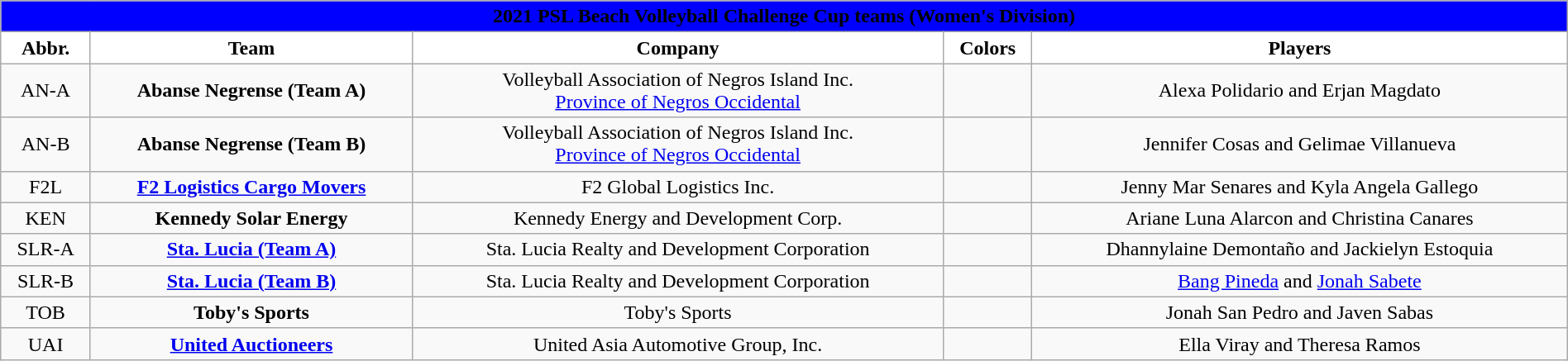<table class="wikitable" style="width:100%; text-align:left">
<tr>
<th style=background:BLUE colspan=7><span>2021 PSL Beach Volleyball Challenge Cup teams (Women's Division)</span></th>
</tr>
<tr>
<th style="background:white">Abbr.</th>
<th style="background:white">Team</th>
<th style="background:white">Company</th>
<th style="background:white">Colors</th>
<th style="background:white">Players</th>
</tr>
<tr>
<td align=center>AN-A</td>
<td align=center><strong>Abanse Negrense (Team A)</strong></td>
<td align=center>Volleyball Association of Negros Island Inc.<br><a href='#'>Province of Negros Occidental</a></td>
<td align=center>  </td>
<td align=center>Alexa Polidario and Erjan Magdato</td>
</tr>
<tr>
<td align=center>AN-B</td>
<td align=center><strong>Abanse Negrense (Team B)</strong></td>
<td align=center>Volleyball Association of Negros Island Inc.<br><a href='#'>Province of Negros Occidental</a></td>
<td align=center>  </td>
<td align=center>Jennifer Cosas and Gelimae Villanueva</td>
</tr>
<tr>
<td align=center>F2L</td>
<td align=center><strong><a href='#'>F2 Logistics Cargo Movers</a></strong></td>
<td align=center>F2 Global Logistics Inc.</td>
<td align=center>  </td>
<td align=center>Jenny Mar Senares and Kyla Angela Gallego</td>
</tr>
<tr>
<td align=center>KEN</td>
<td align=center><strong>Kennedy Solar Energy</strong></td>
<td align=center>Kennedy Energy and Development Corp.</td>
<td align=center></td>
<td align=center>Ariane Luna Alarcon and Christina Canares</td>
</tr>
<tr>
<td align=center>SLR-A</td>
<td align=center><strong><a href='#'>Sta. Lucia (Team A)</a></strong></td>
<td align=center>Sta. Lucia Realty and Development Corporation</td>
<td align=center>  </td>
<td align=center>Dhannylaine Demontaño and Jackielyn Estoquia</td>
</tr>
<tr>
<td align=center>SLR-B</td>
<td align=center><strong><a href='#'>Sta. Lucia (Team B)</a></strong></td>
<td align=center>Sta. Lucia Realty and Development Corporation</td>
<td align=center>  </td>
<td align=center><a href='#'>Bang Pineda</a> and <a href='#'>Jonah Sabete</a></td>
</tr>
<tr>
<td align=center>TOB</td>
<td align=center><strong>Toby's Sports</strong></td>
<td align=center>Toby's Sports</td>
<td align=center> </td>
<td align=center>Jonah San Pedro and Javen Sabas</td>
</tr>
<tr>
<td align=center>UAI</td>
<td align=center><strong><a href='#'>United Auctioneers</a></strong></td>
<td align=center>United Asia Automotive Group, Inc.</td>
<td align=center>  </td>
<td align=center>Ella Viray and Theresa Ramos</td>
</tr>
</table>
